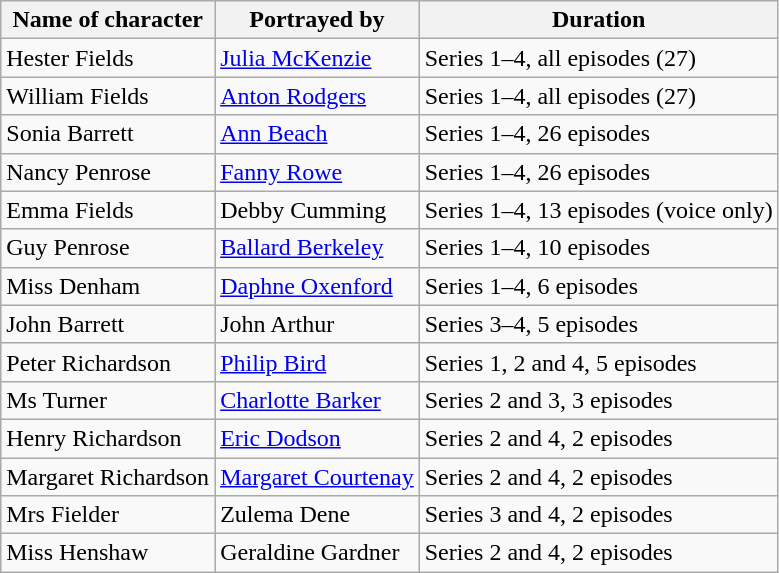<table class="wikitable">
<tr>
<th>Name of character</th>
<th>Portrayed by</th>
<th>Duration</th>
</tr>
<tr>
<td>Hester Fields</td>
<td><a href='#'>Julia McKenzie</a></td>
<td>Series 1–4, all episodes (27)</td>
</tr>
<tr>
<td>William Fields</td>
<td><a href='#'>Anton Rodgers</a></td>
<td>Series 1–4, all episodes (27)</td>
</tr>
<tr>
<td>Sonia Barrett</td>
<td><a href='#'>Ann Beach</a></td>
<td>Series 1–4, 26 episodes</td>
</tr>
<tr>
<td>Nancy Penrose</td>
<td><a href='#'>Fanny Rowe</a></td>
<td>Series 1–4, 26 episodes</td>
</tr>
<tr>
<td>Emma Fields</td>
<td>Debby Cumming</td>
<td>Series 1–4, 13 episodes (voice only)</td>
</tr>
<tr>
<td>Guy Penrose</td>
<td><a href='#'>Ballard Berkeley</a></td>
<td>Series 1–4, 10 episodes</td>
</tr>
<tr>
<td>Miss Denham</td>
<td><a href='#'>Daphne Oxenford</a></td>
<td>Series 1–4, 6 episodes</td>
</tr>
<tr>
<td>John Barrett</td>
<td>John Arthur</td>
<td>Series 3–4, 5 episodes</td>
</tr>
<tr>
<td>Peter Richardson</td>
<td><a href='#'>Philip Bird</a></td>
<td>Series 1, 2 and 4, 5 episodes</td>
</tr>
<tr>
<td>Ms Turner</td>
<td><a href='#'>Charlotte Barker</a></td>
<td>Series 2 and 3, 3 episodes</td>
</tr>
<tr>
<td>Henry Richardson</td>
<td><a href='#'>Eric Dodson</a></td>
<td>Series 2 and 4, 2 episodes</td>
</tr>
<tr>
<td>Margaret Richardson</td>
<td><a href='#'>Margaret Courtenay</a></td>
<td>Series 2 and 4, 2 episodes</td>
</tr>
<tr>
<td>Mrs Fielder</td>
<td>Zulema Dene</td>
<td>Series 3 and 4, 2 episodes</td>
</tr>
<tr>
<td>Miss Henshaw</td>
<td>Geraldine Gardner</td>
<td>Series 2 and 4, 2 episodes</td>
</tr>
</table>
